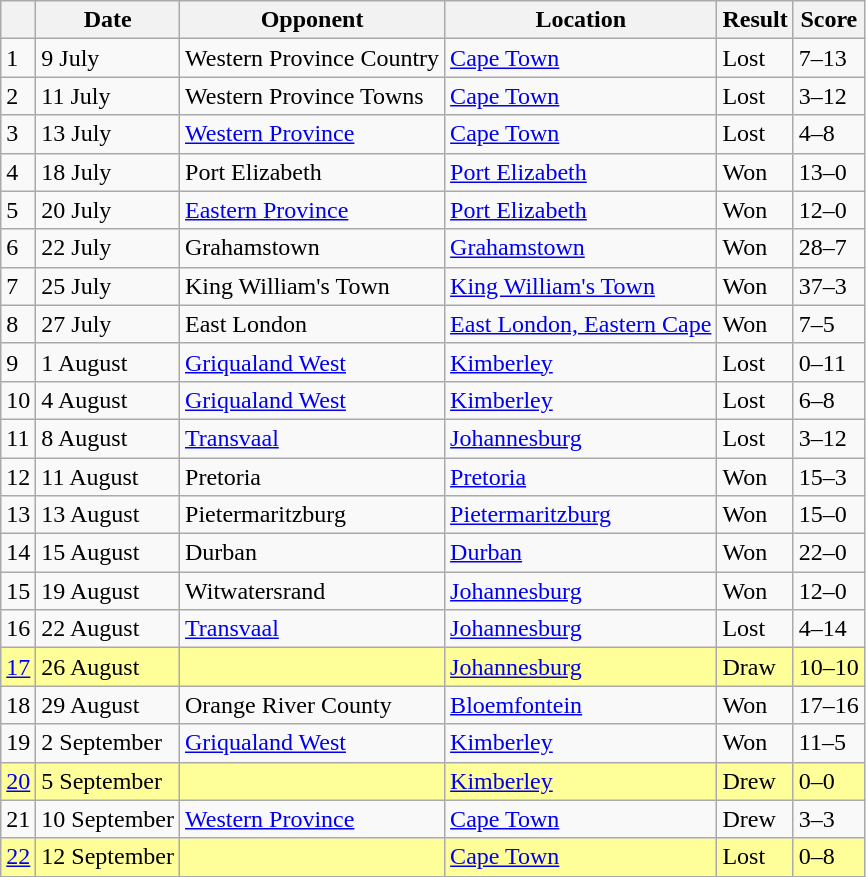<table class="wikitable sortable">
<tr>
<th></th>
<th>Date</th>
<th>Opponent</th>
<th>Location</th>
<th>Result</th>
<th>Score</th>
</tr>
<tr>
<td>1</td>
<td>9 July</td>
<td>Western Province Country</td>
<td><a href='#'>Cape Town</a></td>
<td>Lost</td>
<td>7–13</td>
</tr>
<tr>
<td>2</td>
<td>11 July</td>
<td>Western Province Towns</td>
<td><a href='#'>Cape Town</a></td>
<td>Lost</td>
<td>3–12</td>
</tr>
<tr>
<td>3</td>
<td>13 July</td>
<td><a href='#'>Western Province</a></td>
<td><a href='#'>Cape Town</a></td>
<td>Lost</td>
<td>4–8</td>
</tr>
<tr>
<td>4</td>
<td>18 July</td>
<td>Port Elizabeth</td>
<td><a href='#'>Port Elizabeth</a></td>
<td>Won</td>
<td>13–0</td>
</tr>
<tr>
<td>5</td>
<td>20 July</td>
<td><a href='#'>Eastern Province</a></td>
<td><a href='#'>Port Elizabeth</a></td>
<td>Won</td>
<td>12–0</td>
</tr>
<tr>
<td>6</td>
<td>22 July</td>
<td>Grahamstown</td>
<td><a href='#'>Grahamstown</a></td>
<td>Won</td>
<td>28–7</td>
</tr>
<tr>
<td>7</td>
<td>25 July</td>
<td>King William's Town</td>
<td><a href='#'>King William's Town</a></td>
<td>Won</td>
<td>37–3</td>
</tr>
<tr>
<td>8</td>
<td>27 July</td>
<td>East London</td>
<td><a href='#'>East London, Eastern Cape</a></td>
<td>Won</td>
<td>7–5</td>
</tr>
<tr>
<td>9</td>
<td>1 August</td>
<td><a href='#'>Griqualand West</a></td>
<td><a href='#'>Kimberley</a></td>
<td>Lost</td>
<td>0–11</td>
</tr>
<tr>
<td>10</td>
<td>4 August</td>
<td><a href='#'>Griqualand West</a></td>
<td><a href='#'>Kimberley</a></td>
<td>Lost</td>
<td>6–8</td>
</tr>
<tr>
<td>11</td>
<td>8 August</td>
<td><a href='#'>Transvaal</a></td>
<td><a href='#'>Johannesburg</a></td>
<td>Lost</td>
<td>3–12</td>
</tr>
<tr>
<td>12</td>
<td>11 August</td>
<td>Pretoria</td>
<td><a href='#'>Pretoria</a></td>
<td>Won</td>
<td>15–3</td>
</tr>
<tr>
<td>13</td>
<td>13 August</td>
<td>Pietermaritzburg</td>
<td><a href='#'>Pietermaritzburg</a></td>
<td>Won</td>
<td>15–0</td>
</tr>
<tr>
<td>14</td>
<td>15 August</td>
<td>Durban</td>
<td><a href='#'>Durban</a></td>
<td>Won</td>
<td>22–0</td>
</tr>
<tr>
<td>15</td>
<td>19 August</td>
<td>Witwatersrand</td>
<td><a href='#'>Johannesburg</a></td>
<td>Won</td>
<td>12–0</td>
</tr>
<tr>
<td>16</td>
<td>22 August</td>
<td><a href='#'>Transvaal</a></td>
<td><a href='#'>Johannesburg</a></td>
<td>Lost</td>
<td>4–14</td>
</tr>
<tr bgcolor=#ffff99>
<td><a href='#'>17</a></td>
<td>26 August</td>
<td></td>
<td><a href='#'>Johannesburg</a></td>
<td>Draw</td>
<td>10–10</td>
</tr>
<tr>
<td>18</td>
<td>29 August</td>
<td>Orange River County</td>
<td><a href='#'>Bloemfontein</a></td>
<td>Won</td>
<td>17–16</td>
</tr>
<tr>
<td>19</td>
<td>2 September</td>
<td><a href='#'>Griqualand West</a></td>
<td><a href='#'>Kimberley</a></td>
<td>Won</td>
<td>11–5</td>
</tr>
<tr bgcolor=#ffff99>
<td><a href='#'>20</a></td>
<td>5 September</td>
<td></td>
<td><a href='#'>Kimberley</a></td>
<td>Drew</td>
<td>0–0</td>
</tr>
<tr>
<td>21</td>
<td>10 September</td>
<td><a href='#'>Western Province</a></td>
<td><a href='#'>Cape Town</a></td>
<td>Drew</td>
<td>3–3</td>
</tr>
<tr bgcolor=#ffff99>
<td><a href='#'>22</a></td>
<td>12 September</td>
<td></td>
<td><a href='#'>Cape Town</a></td>
<td>Lost</td>
<td>0–8</td>
</tr>
</table>
